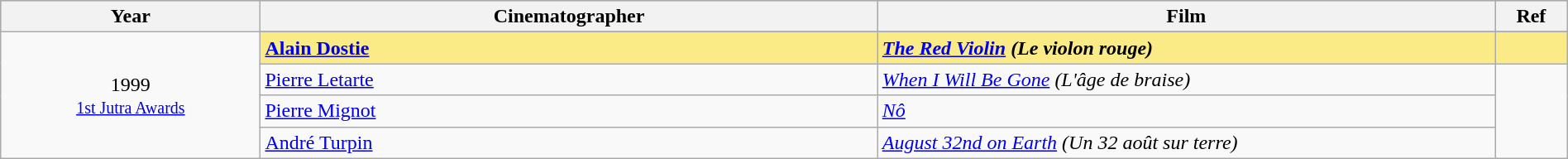<table class="wikitable" style="width:100%;">
<tr style="background:#bebebe;">
<th style="width:8%;">Year</th>
<th style="width:19%;">Cinematographer</th>
<th style="width:19%;">Film</th>
<th style="width:2%;">Ref</th>
</tr>
<tr>
<td rowspan="5" align="center">1999 <br> <small><a href='#'>1st Jutra Awards</a></small></td>
</tr>
<tr style="background:#FAEB86">
<td><strong><a href='#'>Alain Dostie</a></strong></td>
<td><strong><em><a href='#'>The Red Violin</a> (Le violon rouge)</em></strong></td>
<td></td>
</tr>
<tr>
<td><a href='#'>Pierre Letarte</a></td>
<td><em><a href='#'>When I Will Be Gone</a> (L'âge de braise)</em></td>
<td rowspan=3></td>
</tr>
<tr>
<td><a href='#'>Pierre Mignot</a></td>
<td><em><a href='#'>Nô</a></em></td>
</tr>
<tr>
<td><a href='#'>André Turpin</a></td>
<td><em><a href='#'>August 32nd on Earth</a> (Un 32 août sur terre)</em></td>
</tr>
</table>
